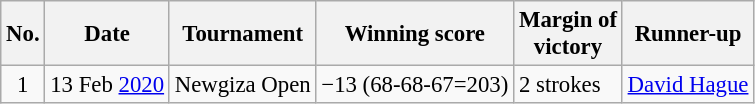<table class="wikitable" style="font-size:95%;">
<tr>
<th>No.</th>
<th>Date</th>
<th>Tournament</th>
<th>Winning score</th>
<th>Margin of<br>victory</th>
<th>Runner-up</th>
</tr>
<tr>
<td align=center>1</td>
<td align=right>13 Feb <a href='#'>2020</a></td>
<td>Newgiza Open</td>
<td>−13 (68-68-67=203)</td>
<td>2 strokes</td>
<td> <a href='#'>David Hague</a></td>
</tr>
</table>
